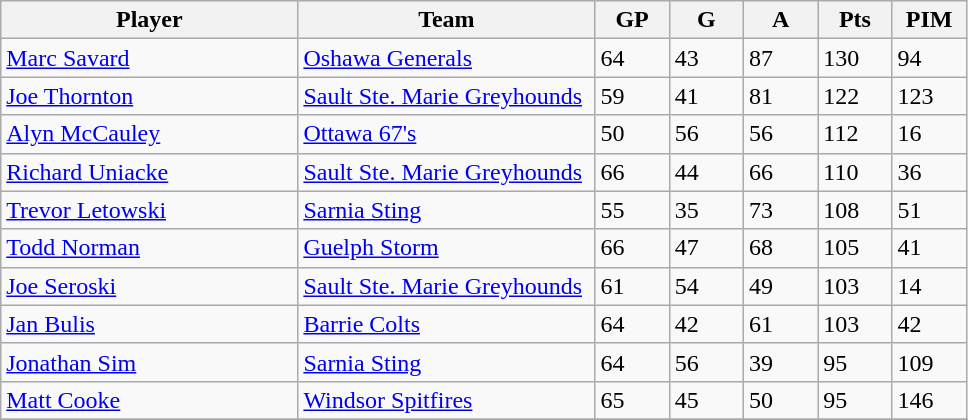<table class="wikitable">
<tr>
<th bgcolor="#DDDDFF" width="30%">Player</th>
<th bgcolor="#DDDDFF" width="30%">Team</th>
<th bgcolor="#DDDDFF" width="7.5%">GP</th>
<th bgcolor="#DDDDFF" width="7.5%">G</th>
<th bgcolor="#DDDDFF" width="7.5%">A</th>
<th bgcolor="#DDDDFF" width="7.5%">Pts</th>
<th bgcolor="#DDDDFF" width="7.5%">PIM</th>
</tr>
<tr>
<td><a href='#'>Marc Savard</a></td>
<td><a href='#'>Oshawa Generals</a></td>
<td>64</td>
<td>43</td>
<td>87</td>
<td>130</td>
<td>94</td>
</tr>
<tr>
<td><a href='#'>Joe Thornton</a></td>
<td><a href='#'>Sault Ste. Marie Greyhounds</a></td>
<td>59</td>
<td>41</td>
<td>81</td>
<td>122</td>
<td>123</td>
</tr>
<tr>
<td><a href='#'>Alyn McCauley</a></td>
<td><a href='#'>Ottawa 67's</a></td>
<td>50</td>
<td>56</td>
<td>56</td>
<td>112</td>
<td>16</td>
</tr>
<tr>
<td><a href='#'>Richard Uniacke</a></td>
<td><a href='#'>Sault Ste. Marie Greyhounds</a></td>
<td>66</td>
<td>44</td>
<td>66</td>
<td>110</td>
<td>36</td>
</tr>
<tr>
<td><a href='#'>Trevor Letowski</a></td>
<td><a href='#'>Sarnia Sting</a></td>
<td>55</td>
<td>35</td>
<td>73</td>
<td>108</td>
<td>51</td>
</tr>
<tr>
<td><a href='#'>Todd Norman</a></td>
<td><a href='#'>Guelph Storm</a></td>
<td>66</td>
<td>47</td>
<td>68</td>
<td>105</td>
<td>41</td>
</tr>
<tr>
<td><a href='#'>Joe Seroski</a></td>
<td><a href='#'>Sault Ste. Marie Greyhounds</a></td>
<td>61</td>
<td>54</td>
<td>49</td>
<td>103</td>
<td>14</td>
</tr>
<tr>
<td><a href='#'>Jan Bulis</a></td>
<td><a href='#'>Barrie Colts</a></td>
<td>64</td>
<td>42</td>
<td>61</td>
<td>103</td>
<td>42</td>
</tr>
<tr>
<td><a href='#'>Jonathan Sim</a></td>
<td><a href='#'>Sarnia Sting</a></td>
<td>64</td>
<td>56</td>
<td>39</td>
<td>95</td>
<td>109</td>
</tr>
<tr>
<td><a href='#'>Matt Cooke</a></td>
<td><a href='#'>Windsor Spitfires</a></td>
<td>65</td>
<td>45</td>
<td>50</td>
<td>95</td>
<td>146</td>
</tr>
<tr>
</tr>
</table>
